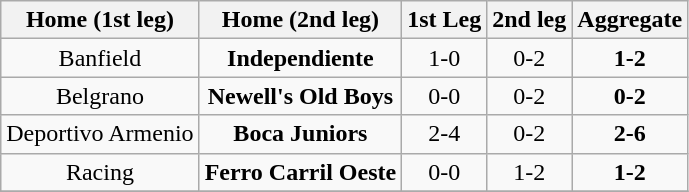<table class="wikitable" style="text-align: center;">
<tr>
<th>Home (1st leg)</th>
<th>Home (2nd leg)</th>
<th>1st Leg</th>
<th>2nd leg</th>
<th>Aggregate</th>
</tr>
<tr>
<td>Banfield</td>
<td><strong>Independiente</strong></td>
<td>1-0</td>
<td>0-2</td>
<td><strong>1-2</strong></td>
</tr>
<tr>
<td>Belgrano</td>
<td><strong>Newell's Old Boys</strong></td>
<td>0-0</td>
<td>0-2</td>
<td><strong>0-2</strong></td>
</tr>
<tr>
<td>Deportivo Armenio</td>
<td><strong>Boca Juniors</strong></td>
<td>2-4</td>
<td>0-2</td>
<td><strong>2-6</strong></td>
</tr>
<tr>
<td>Racing</td>
<td><strong>Ferro Carril Oeste</strong></td>
<td>0-0</td>
<td>1-2</td>
<td><strong>1-2</strong></td>
</tr>
<tr>
</tr>
</table>
